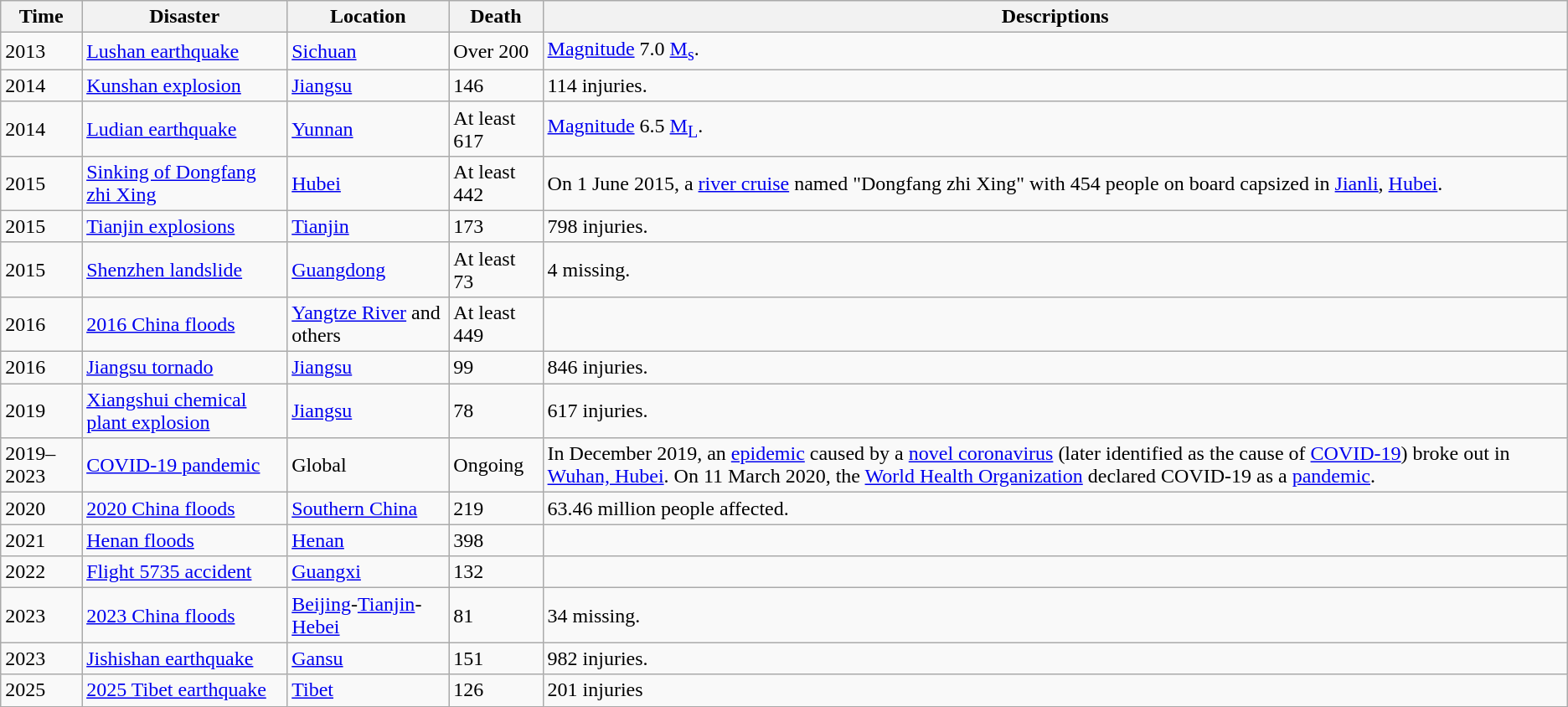<table class="wikitable mw-collapsible mw-collapsed">
<tr>
<th>Time</th>
<th>Disaster</th>
<th>Location</th>
<th>Death</th>
<th>Descriptions</th>
</tr>
<tr>
<td>2013</td>
<td><a href='#'>Lushan earthquake</a></td>
<td><a href='#'>Sichuan</a></td>
<td>Over 200</td>
<td><a href='#'>Magnitude</a> 7.0 <a href='#'>M<sub>s</sub></a>.</td>
</tr>
<tr>
<td>2014</td>
<td><a href='#'>Kunshan explosion</a></td>
<td><a href='#'>Jiangsu</a></td>
<td>146</td>
<td>114 injuries.</td>
</tr>
<tr>
<td>2014</td>
<td><a href='#'>Ludian earthquake</a></td>
<td><a href='#'>Yunnan</a></td>
<td>At least 617</td>
<td><a href='#'>Magnitude</a> 6.5 <a href='#'>M<sub>L</sub></a>.</td>
</tr>
<tr>
<td>2015</td>
<td><a href='#'>Sinking of Dongfang zhi Xing</a></td>
<td><a href='#'>Hubei</a></td>
<td>At least 442</td>
<td>On 1 June 2015, a <a href='#'>river cruise</a> named "Dongfang zhi Xing" with 454 people on board capsized in <a href='#'>Jianli</a>, <a href='#'>Hubei</a>.</td>
</tr>
<tr>
<td>2015</td>
<td><a href='#'>Tianjin explosions</a></td>
<td><a href='#'>Tianjin</a></td>
<td>173</td>
<td>798 injuries.</td>
</tr>
<tr>
<td>2015</td>
<td><a href='#'>Shenzhen landslide</a></td>
<td><a href='#'>Guangdong</a></td>
<td>At least 73</td>
<td>4 missing.</td>
</tr>
<tr>
<td>2016</td>
<td><a href='#'>2016 China floods</a></td>
<td><a href='#'>Yangtze River</a> and others</td>
<td>At least 449</td>
<td></td>
</tr>
<tr>
<td>2016</td>
<td><a href='#'>Jiangsu tornado</a></td>
<td><a href='#'>Jiangsu</a></td>
<td>99</td>
<td>846 injuries.</td>
</tr>
<tr>
<td>2019</td>
<td><a href='#'>Xiangshui chemical plant explosion</a></td>
<td><a href='#'>Jiangsu</a></td>
<td>78</td>
<td>617 injuries.</td>
</tr>
<tr>
<td>2019–2023</td>
<td><a href='#'>COVID-19 pandemic</a></td>
<td>Global</td>
<td>Ongoing</td>
<td>In December 2019, an <a href='#'>epidemic</a> caused by a <a href='#'>novel coronavirus</a> (later identified as the cause of <a href='#'>COVID-19</a>) broke out in <a href='#'>Wuhan, Hubei</a>. On 11 March 2020, the <a href='#'>World Health Organization</a> declared COVID-19 as a <a href='#'>pandemic</a>.</td>
</tr>
<tr>
<td>2020</td>
<td><a href='#'>2020 China floods</a></td>
<td><a href='#'>Southern China</a></td>
<td>219</td>
<td>63.46 million people affected.</td>
</tr>
<tr>
<td>2021</td>
<td><a href='#'>Henan floods</a></td>
<td><a href='#'>Henan</a></td>
<td>398</td>
<td></td>
</tr>
<tr>
<td>2022</td>
<td><a href='#'>Flight 5735 accident</a></td>
<td><a href='#'>Guangxi</a></td>
<td>132</td>
<td></td>
</tr>
<tr>
<td>2023</td>
<td><a href='#'>2023 China floods</a></td>
<td><a href='#'>Beijing</a>-<a href='#'>Tianjin</a>-<a href='#'>Hebei</a></td>
<td>81</td>
<td>34 missing.</td>
</tr>
<tr>
<td>2023</td>
<td><a href='#'>Jishishan earthquake</a></td>
<td><a href='#'>Gansu</a></td>
<td>151</td>
<td>982 injuries.</td>
</tr>
<tr>
<td>2025</td>
<td><a href='#'>2025 Tibet earthquake</a></td>
<td><a href='#'>Tibet</a></td>
<td>126</td>
<td>201 injuries</td>
</tr>
</table>
